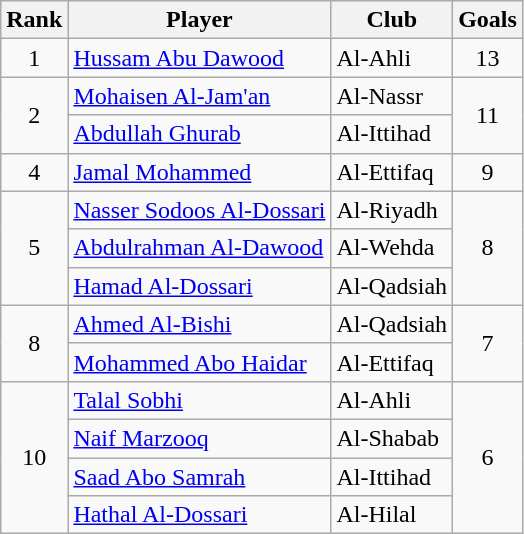<table class="wikitable" style="text-align:center">
<tr>
<th>Rank</th>
<th>Player</th>
<th>Club</th>
<th>Goals</th>
</tr>
<tr>
<td>1</td>
<td align="left"> <a href='#'>Hussam Abu Dawood</a></td>
<td align="left">Al-Ahli</td>
<td>13</td>
</tr>
<tr>
<td rowspan=2>2</td>
<td align="left"> <a href='#'>Mohaisen Al-Jam'an</a></td>
<td align="left">Al-Nassr</td>
<td rowspan=2>11</td>
</tr>
<tr>
<td align="left"> <a href='#'>Abdullah Ghurab</a></td>
<td align="left">Al-Ittihad</td>
</tr>
<tr>
<td>4</td>
<td align="left"> <a href='#'>Jamal Mohammed</a></td>
<td align="left">Al-Ettifaq</td>
<td>9</td>
</tr>
<tr>
<td rowspan=3>5</td>
<td align="left"> <a href='#'>Nasser Sodoos Al-Dossari</a></td>
<td align="left">Al-Riyadh</td>
<td rowspan=3>8</td>
</tr>
<tr>
<td align="left"> <a href='#'>Abdulrahman Al-Dawood</a></td>
<td align="left">Al-Wehda</td>
</tr>
<tr>
<td align="left"> <a href='#'>Hamad Al-Dossari</a></td>
<td align="left">Al-Qadsiah</td>
</tr>
<tr>
<td rowspan=2>8</td>
<td align="left"> <a href='#'>Ahmed Al-Bishi</a></td>
<td align="left">Al-Qadsiah</td>
<td rowspan=2>7</td>
</tr>
<tr>
<td align="left"> <a href='#'>Mohammed Abo Haidar</a></td>
<td align="left">Al-Ettifaq</td>
</tr>
<tr>
<td rowspan=4>10</td>
<td align="left"> <a href='#'>Talal Sobhi</a></td>
<td align="left">Al-Ahli</td>
<td rowspan=4>6</td>
</tr>
<tr>
<td align="left"> <a href='#'>Naif Marzooq</a></td>
<td align="left">Al-Shabab</td>
</tr>
<tr>
<td align="left"> <a href='#'>Saad Abo Samrah</a></td>
<td align="left">Al-Ittihad</td>
</tr>
<tr>
<td align="left"> <a href='#'>Hathal Al-Dossari</a></td>
<td align="left">Al-Hilal</td>
</tr>
</table>
